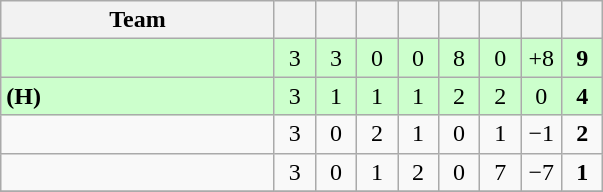<table class="wikitable" style="text-align: center;">
<tr>
<th width="175">Team</th>
<th width="20"></th>
<th width="20"></th>
<th width="20"></th>
<th width="20"></th>
<th width="20"></th>
<th width="20"></th>
<th width="20"></th>
<th width="20"></th>
</tr>
<tr bgcolor="#ccffcc">
<td align=left></td>
<td>3</td>
<td>3</td>
<td>0</td>
<td>0</td>
<td>8</td>
<td>0</td>
<td>+8</td>
<td><strong>9</strong></td>
</tr>
<tr bgcolor="#ccffcc">
<td align=left> <strong>(H)</strong></td>
<td>3</td>
<td>1</td>
<td>1</td>
<td>1</td>
<td>2</td>
<td>2</td>
<td>0</td>
<td><strong>4</strong></td>
</tr>
<tr>
<td align=left></td>
<td>3</td>
<td>0</td>
<td>2</td>
<td>1</td>
<td>0</td>
<td>1</td>
<td>−1</td>
<td><strong>2</strong></td>
</tr>
<tr>
<td align=left></td>
<td>3</td>
<td>0</td>
<td>1</td>
<td>2</td>
<td>0</td>
<td>7</td>
<td>−7</td>
<td><strong>1</strong></td>
</tr>
<tr>
</tr>
</table>
